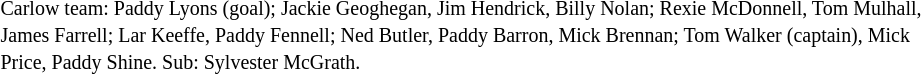<table style="width:100%;">
<tr>
<td style="vertical-align:top; width:50%"><br><small>Carlow team: Paddy Lyons (goal); Jackie Geoghegan, Jim Hendrick, Billy Nolan; Rexie McDonnell, Tom Mulhall, James Farrell; Lar Keeffe, Paddy Fennell; Ned Butler, Paddy Barron, Mick Brennan; Tom Walker (captain), Mick Price, Paddy Shine. Sub: Sylvester McGrath.</small></td>
<td style="vertical-align:top; width:50%"><br></td>
</tr>
</table>
